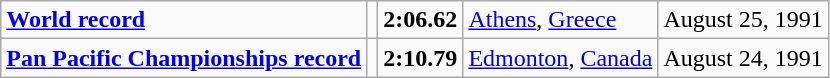<table class="wikitable">
<tr>
<td><strong><a href='#'>World record</a></strong></td>
<td></td>
<td><strong>2:06.62</strong></td>
<td><a href='#'>Athens</a>, <a href='#'>Greece</a></td>
<td>August 25, 1991</td>
</tr>
<tr>
<td><strong><a href='#'>Pan Pacific Championships record</a></strong></td>
<td></td>
<td><strong>2:10.79</strong></td>
<td><a href='#'>Edmonton</a>, <a href='#'>Canada</a></td>
<td>August 24, 1991</td>
</tr>
</table>
